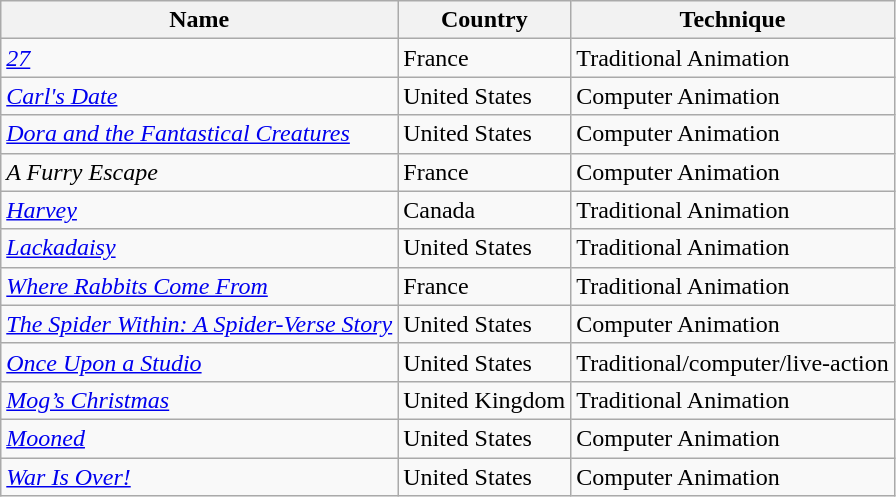<table class="wikitable sortable">
<tr>
<th>Name</th>
<th>Country</th>
<th>Technique</th>
</tr>
<tr>
<td><em><a href='#'>27</a></em></td>
<td>France</td>
<td>Traditional Animation</td>
</tr>
<tr>
<td><em><a href='#'>Carl's Date</a></em></td>
<td>United States</td>
<td>Computer Animation</td>
</tr>
<tr>
<td><em><a href='#'>Dora and the Fantastical Creatures</a></em></td>
<td>United States</td>
<td>Computer Animation</td>
</tr>
<tr>
<td><em>A Furry Escape</em></td>
<td>France</td>
<td>Computer Animation</td>
</tr>
<tr>
<td><em><a href='#'>Harvey</a></em></td>
<td>Canada</td>
<td>Traditional Animation</td>
</tr>
<tr>
<td><em><a href='#'>Lackadaisy</a></em></td>
<td>United States</td>
<td>Traditional Animation</td>
</tr>
<tr>
<td><em><a href='#'>Where Rabbits Come From</a></em></td>
<td>France</td>
<td>Traditional Animation</td>
</tr>
<tr>
<td><em><a href='#'>The Spider Within: A Spider-Verse Story</a></em></td>
<td>United States</td>
<td>Computer Animation</td>
</tr>
<tr>
<td><em><a href='#'>Once Upon a Studio</a></em></td>
<td>United States</td>
<td>Traditional/computer/live-action</td>
</tr>
<tr>
<td><em><a href='#'>Mog’s Christmas</a></em></td>
<td>United Kingdom</td>
<td>Traditional Animation</td>
</tr>
<tr>
<td><em><a href='#'>Mooned</a></em></td>
<td>United States</td>
<td>Computer Animation</td>
</tr>
<tr>
<td><em><a href='#'>War Is Over!</a></em></td>
<td>United States</td>
<td>Computer Animation</td>
</tr>
</table>
